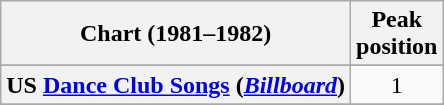<table class="wikitable sortable plainrowheaders" style="text-align:center">
<tr>
<th scope="col">Chart (1981–1982)</th>
<th scope="col">Peak<br>position</th>
</tr>
<tr>
</tr>
<tr>
</tr>
<tr>
</tr>
<tr>
<th scope="row">US <a href='#'>Dance Club Songs</a> (<em><a href='#'>Billboard</a></em>)</th>
<td align="center">1</td>
</tr>
<tr>
</tr>
</table>
